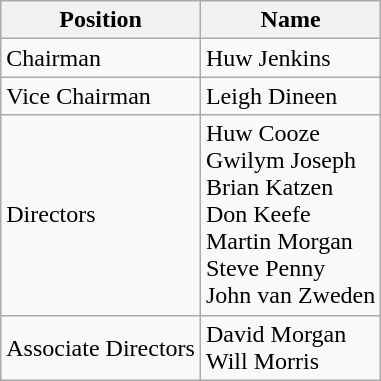<table class="wikitable" style="text-align: left">
<tr>
<th>Position</th>
<th>Name</th>
</tr>
<tr>
<td>Chairman</td>
<td> Huw Jenkins</td>
</tr>
<tr>
<td>Vice Chairman</td>
<td> Leigh Dineen</td>
</tr>
<tr>
<td>Directors</td>
<td> Huw Cooze<br> Gwilym Joseph<br> Brian Katzen<br> Don Keefe<br> Martin Morgan<br> Steve Penny<br> John van Zweden</td>
</tr>
<tr>
<td>Associate Directors</td>
<td> David Morgan<br> Will Morris</td>
</tr>
</table>
